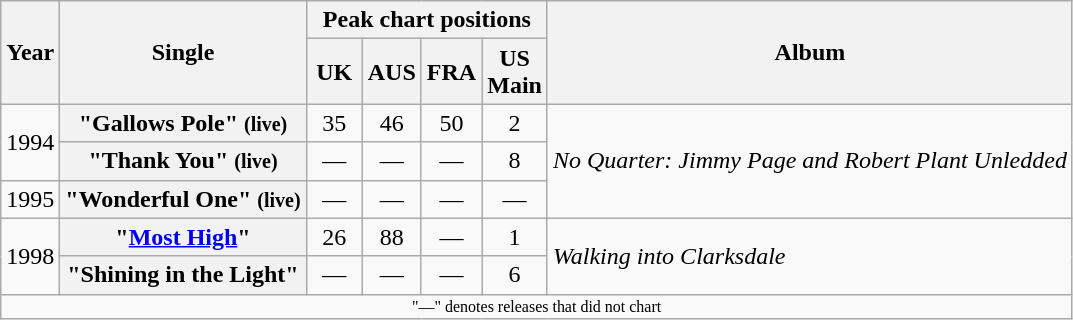<table class="wikitable plainrowheaders" style="text-align:center;">
<tr>
<th scope="col" rowspan="2">Year</th>
<th scope="col" rowspan="2">Single</th>
<th scope="col" colspan="4">Peak chart positions</th>
<th scope="col" rowspan="2">Album</th>
</tr>
<tr>
<th style="width:30px;">UK<br></th>
<th style="width:30px;">AUS<br></th>
<th style="width:30px;">FRA<br></th>
<th style="width:30px;">US Main<br></th>
</tr>
<tr>
<td rowspan="2">1994</td>
<th scope="row">"Gallows Pole" <small>(live)</small></th>
<td>35</td>
<td>46</td>
<td>50</td>
<td>2</td>
<td style="text-align:left;" rowspan="3"><em>No Quarter: Jimmy Page and Robert Plant Unledded</em></td>
</tr>
<tr>
<th scope="row">"Thank You" <small>(live)</small></th>
<td>—</td>
<td>—</td>
<td>—</td>
<td>8</td>
</tr>
<tr>
<td>1995</td>
<th scope="row">"Wonderful One" <small>(live)</small></th>
<td>—</td>
<td>—</td>
<td>—</td>
<td>—</td>
</tr>
<tr>
<td rowspan="2">1998</td>
<th scope="row">"<a href='#'>Most High</a>"</th>
<td>26</td>
<td>88</td>
<td>—</td>
<td>1</td>
<td style="text-align:left;" rowspan="2"><em>Walking into Clarksdale</em></td>
</tr>
<tr>
<th scope="row">"Shining in the Light"</th>
<td>—</td>
<td>—</td>
<td>—</td>
<td>6</td>
</tr>
<tr>
<td colspan="7" style="font-size:8pt">"—" denotes releases that did not chart</td>
</tr>
</table>
